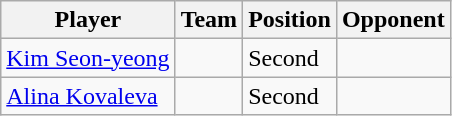<table class="wikitable">
<tr>
<th>Player</th>
<th>Team</th>
<th>Position</th>
<th>Opponent</th>
</tr>
<tr>
<td><a href='#'>Kim Seon-yeong</a></td>
<td></td>
<td data-sort-value="2">Second</td>
<td></td>
</tr>
<tr>
<td><a href='#'>Alina Kovaleva</a></td>
<td></td>
<td data-sort-value="2">Second</td>
<td></td>
</tr>
</table>
